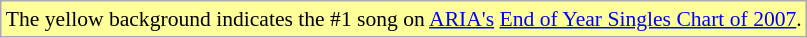<table class="wikitable" style="font-size:90%;">
<tr>
<td style="background-color:#FFFF99">The yellow background indicates the #1 song on <a href='#'>ARIA's</a> <a href='#'>End of Year Singles Chart of 2007</a>.</td>
</tr>
</table>
